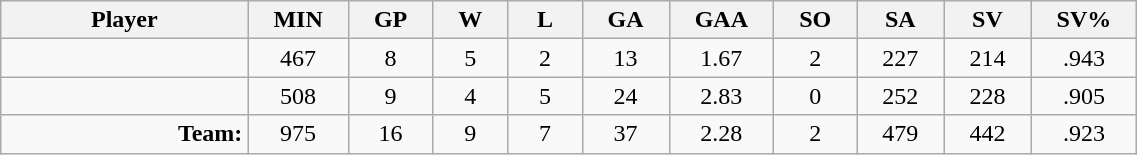<table class="wikitable sortable" width="60%">
<tr>
<th bgcolor="#DDDDFF" width="10%">Player</th>
<th width="3%" bgcolor="#DDDDFF" title="Minutes played">MIN</th>
<th width="3%" bgcolor="#DDDDFF" title="Games played in">GP</th>
<th width="3%" bgcolor="#DDDDFF" title="Wins">W</th>
<th width="3%" bgcolor="#DDDDFF"title="Losses">L</th>
<th width="3%" bgcolor="#DDDDFF" title="Goals against">GA</th>
<th width="3%" bgcolor="#DDDDFF" title="Goals against average">GAA</th>
<th width="3%" bgcolor="#DDDDFF" title="Shut-outs">SO</th>
<th width="3%" bgcolor="#DDDDFF" title="Shots against">SA</th>
<th width="3%" bgcolor="#DDDDFF" title="Shots saved">SV</th>
<th width="3%" bgcolor="#DDDDFF" title="Save percentage">SV%</th>
</tr>
<tr align="center">
<td align="right"></td>
<td>467</td>
<td>8</td>
<td>5</td>
<td>2</td>
<td>13</td>
<td>1.67</td>
<td>2</td>
<td>227</td>
<td>214</td>
<td>.943</td>
</tr>
<tr align="center">
<td align="right"></td>
<td>508</td>
<td>9</td>
<td>4</td>
<td>5</td>
<td>24</td>
<td>2.83</td>
<td>0</td>
<td>252</td>
<td>228</td>
<td>.905</td>
</tr>
<tr align="center">
<td align="right"><strong>Team:</strong></td>
<td>975</td>
<td>16</td>
<td>9</td>
<td>7</td>
<td>37</td>
<td>2.28</td>
<td>2</td>
<td>479</td>
<td>442</td>
<td>.923</td>
</tr>
</table>
